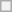<table class="wikitable" style="text-align:center">
<tr>
<th rowspan="8" colspan="2"></th>
</tr>
</table>
